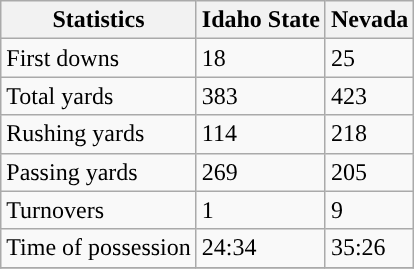<table class="wikitable">
<tr>
<th>Statistics</th>
<th>Idaho State</th>
<th>Nevada</th>
</tr>
<tr>
<td>First downs</td>
<td>18</td>
<td>25</td>
</tr>
<tr>
<td>Total yards</td>
<td>383</td>
<td>423</td>
</tr>
<tr>
<td>Rushing yards</td>
<td>114</td>
<td>218</td>
</tr>
<tr>
<td>Passing yards</td>
<td>269</td>
<td>205</td>
</tr>
<tr>
<td>Turnovers</td>
<td>1</td>
<td>9</td>
</tr>
<tr>
<td>Time of possession</td>
<td>24:34</td>
<td>35:26</td>
</tr>
<tr>
</tr>
</table>
